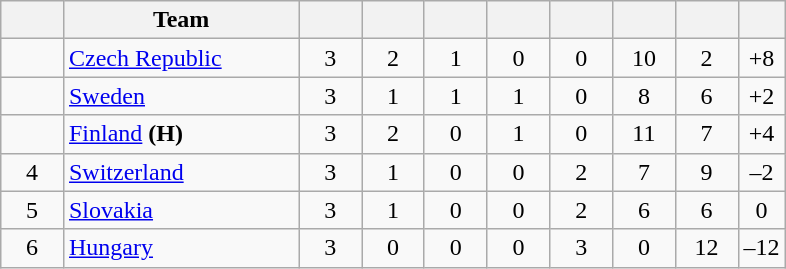<table class="wikitable" style="text-align:center">
<tr>
<th width=8%></th>
<th width=30%>Team</th>
<th width=8%></th>
<th width=8%></th>
<th width=8%></th>
<th width=8%></th>
<th width=8%></th>
<th width=8%></th>
<th width=8%></th>
<th width=8%></th>
</tr>
<tr>
<td></td>
<td align=left> <a href='#'>Czech Republic</a></td>
<td>3</td>
<td>2</td>
<td>1</td>
<td>0</td>
<td>0</td>
<td>10</td>
<td>2</td>
<td>+8</td>
</tr>
<tr>
<td></td>
<td align=left> <a href='#'>Sweden</a></td>
<td>3</td>
<td>1</td>
<td>1</td>
<td>1</td>
<td>0</td>
<td>8</td>
<td>6</td>
<td>+2</td>
</tr>
<tr>
<td></td>
<td align=left> <a href='#'>Finland</a> <strong>(H)</strong></td>
<td>3</td>
<td>2</td>
<td>0</td>
<td>1</td>
<td>0</td>
<td>11</td>
<td>7</td>
<td>+4</td>
</tr>
<tr>
<td>4</td>
<td align=left> <a href='#'>Switzerland</a></td>
<td>3</td>
<td>1</td>
<td>0</td>
<td>0</td>
<td>2</td>
<td>7</td>
<td>9</td>
<td>–2</td>
</tr>
<tr>
<td>5</td>
<td align=left> <a href='#'>Slovakia</a></td>
<td>3</td>
<td>1</td>
<td>0</td>
<td>0</td>
<td>2</td>
<td>6</td>
<td>6</td>
<td>0</td>
</tr>
<tr>
<td>6</td>
<td align=left> <a href='#'>Hungary</a></td>
<td>3</td>
<td>0</td>
<td>0</td>
<td>0</td>
<td>3</td>
<td>0</td>
<td>12</td>
<td>–12</td>
</tr>
</table>
